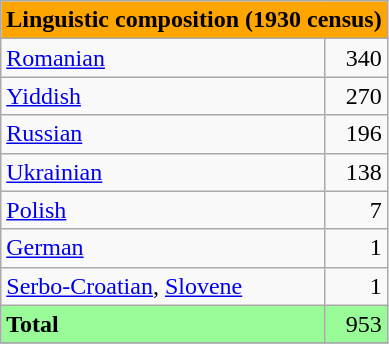<table class="wikitable" style="display: inline-table;">
<tr ---->
<td colspan="3" align="center" bgcolor="#FFA500"><strong>Linguistic composition (1930 census)</strong></td>
</tr>
<tr ---->
<td align=left><a href='#'>Romanian</a></td>
<td align=right>340</td>
</tr>
<tr ---->
<td align=left><a href='#'>Yiddish</a></td>
<td align=right>270</td>
</tr>
<tr ---->
<td align=left><a href='#'>Russian</a></td>
<td align=right>196</td>
</tr>
<tr ---->
<td align=left><a href='#'>Ukrainian</a></td>
<td align=right>138</td>
</tr>
<tr ---->
<td align=left><a href='#'>Polish</a></td>
<td align=right>7</td>
</tr>
<tr ---->
<td align=left><a href='#'>German</a></td>
<td align=right>1</td>
</tr>
<tr ---->
<td align=left><a href='#'>Serbo-Croatian</a>, <a href='#'>Slovene</a></td>
<td align=right>1</td>
</tr>
<tr ---->
<td align=left bgcolor="#98FB98"><strong>Total</strong></td>
<td align=right bgcolor="#98FB98">953</td>
</tr>
<tr ---->
</tr>
</table>
